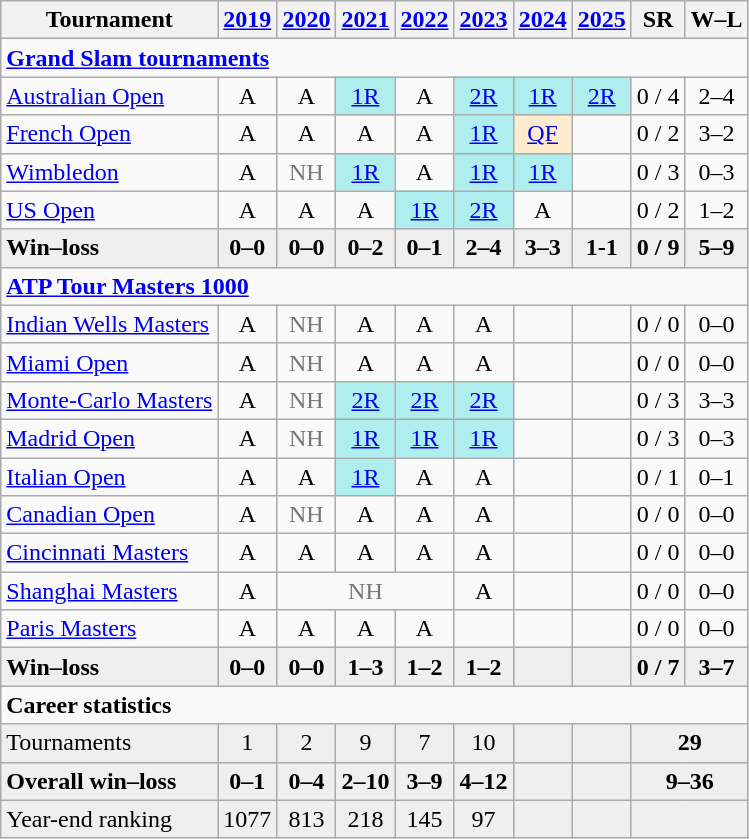<table class=wikitable style=text-align:center>
<tr>
<th>Tournament</th>
<th><a href='#'>2019</a></th>
<th><a href='#'>2020</a></th>
<th><a href='#'>2021</a></th>
<th><a href='#'>2022</a></th>
<th><a href='#'>2023</a></th>
<th><a href='#'>2024</a></th>
<th><a href='#'>2025</a></th>
<th>SR</th>
<th>W–L</th>
</tr>
<tr>
<td colspan="10" align="left"><a href='#'><strong>Grand Slam tournaments</strong></a></td>
</tr>
<tr>
<td align=left><a href='#'>Australian Open</a></td>
<td>A</td>
<td>A</td>
<td bgcolor=afeeee><a href='#'>1R</a></td>
<td>A</td>
<td bgcolor=afeeee><a href='#'>2R</a></td>
<td bgcolor=afeeee><a href='#'>1R</a></td>
<td bgcolor=afeeee><a href='#'>2R</a></td>
<td>0 / 4</td>
<td>2–4</td>
</tr>
<tr>
<td align=left><a href='#'>French Open</a></td>
<td>A</td>
<td>A</td>
<td>A</td>
<td>A</td>
<td bgcolor=afeeee><a href='#'>1R</a></td>
<td bgcolor=ffebcd><a href='#'>QF</a></td>
<td></td>
<td>0 / 2</td>
<td>3–2</td>
</tr>
<tr>
<td align=left><a href='#'>Wimbledon</a></td>
<td>A</td>
<td style=color:#767676>NH</td>
<td bgcolor=afeeee><a href='#'>1R</a></td>
<td>A</td>
<td bgcolor=afeeee><a href='#'>1R</a></td>
<td bgcolor=afeeee><a href='#'>1R</a></td>
<td></td>
<td>0 / 3</td>
<td>0–3</td>
</tr>
<tr>
<td align=left><a href='#'>US Open</a></td>
<td>A</td>
<td>A</td>
<td>A</td>
<td bgcolor=afeeee><a href='#'>1R</a></td>
<td bgcolor=afeeee><a href='#'>2R</a></td>
<td>A</td>
<td></td>
<td>0 / 2</td>
<td>1–2</td>
</tr>
<tr style=font-weight:bold;background:#efefef>
<td style=text-align:left>Win–loss</td>
<td>0–0</td>
<td>0–0</td>
<td>0–2</td>
<td>0–1</td>
<td>2–4</td>
<td>3–3</td>
<td>1-1</td>
<td>0 / 9</td>
<td>5–9</td>
</tr>
<tr>
<td colspan="10" align="left"><strong><a href='#'>ATP Tour Masters 1000</a></strong></td>
</tr>
<tr>
<td align=left><a href='#'>Indian Wells Masters</a></td>
<td>A</td>
<td style=color:#767676>NH</td>
<td>A</td>
<td>A</td>
<td>A</td>
<td></td>
<td></td>
<td>0 / 0</td>
<td>0–0</td>
</tr>
<tr>
<td align=left><a href='#'>Miami Open</a></td>
<td>A</td>
<td style=color:#767676>NH</td>
<td>A</td>
<td>A</td>
<td>A</td>
<td></td>
<td></td>
<td>0 / 0</td>
<td>0–0</td>
</tr>
<tr>
<td align=left><a href='#'>Monte-Carlo Masters</a></td>
<td>A</td>
<td style=color:#767676>NH</td>
<td bgcolor=afeeee><a href='#'>2R</a></td>
<td bgcolor=afeeee><a href='#'>2R</a></td>
<td bgcolor=afeeee><a href='#'>2R</a></td>
<td></td>
<td></td>
<td>0 / 3</td>
<td>3–3</td>
</tr>
<tr>
<td align=left><a href='#'>Madrid Open</a></td>
<td>A</td>
<td style=color:#767676>NH</td>
<td bgcolor=afeeee><a href='#'>1R</a></td>
<td bgcolor=afeeee><a href='#'>1R</a></td>
<td bgcolor=afeeee><a href='#'>1R</a></td>
<td></td>
<td></td>
<td>0 / 3</td>
<td>0–3</td>
</tr>
<tr>
<td align=left><a href='#'>Italian Open</a></td>
<td>A</td>
<td>A</td>
<td bgcolor=afeeee><a href='#'>1R</a></td>
<td>A</td>
<td>A</td>
<td></td>
<td></td>
<td>0 / 1</td>
<td>0–1</td>
</tr>
<tr>
<td align=left><a href='#'>Canadian Open</a></td>
<td>A</td>
<td style=color:#767676>NH</td>
<td>A</td>
<td>A</td>
<td>A</td>
<td></td>
<td></td>
<td>0 / 0</td>
<td>0–0</td>
</tr>
<tr>
<td align=left><a href='#'>Cincinnati Masters</a></td>
<td>A</td>
<td>A</td>
<td>A</td>
<td>A</td>
<td>A</td>
<td></td>
<td></td>
<td>0 / 0</td>
<td>0–0</td>
</tr>
<tr>
<td align=left><a href='#'>Shanghai Masters</a></td>
<td>A</td>
<td colspan=3 style=color:#767676>NH</td>
<td>A</td>
<td></td>
<td></td>
<td>0 / 0</td>
<td>0–0</td>
</tr>
<tr>
<td align=left><a href='#'>Paris Masters</a></td>
<td>A</td>
<td>A</td>
<td>A</td>
<td>A</td>
<td></td>
<td></td>
<td></td>
<td>0 / 0</td>
<td>0–0</td>
</tr>
<tr style=font-weight:bold;background:#efefef>
<td style=text-align:left>Win–loss</td>
<td>0–0</td>
<td>0–0</td>
<td>1–3</td>
<td>1–2</td>
<td>1–2</td>
<td></td>
<td></td>
<td>0 / 7</td>
<td>3–7</td>
</tr>
<tr>
<td colspan="10" align="left"><strong>Career statistics</strong></td>
</tr>
<tr bgcolor=efefef>
<td align=left>Tournaments</td>
<td>1</td>
<td>2</td>
<td>9</td>
<td>7</td>
<td>10</td>
<td></td>
<td></td>
<td colspan="2"><strong>29</strong></td>
</tr>
<tr style=font-weight:bold;background:#efefef>
<td align=left>Overall win–loss</td>
<td>0–1</td>
<td>0–4</td>
<td>2–10</td>
<td>3–9</td>
<td>4–12</td>
<td></td>
<td></td>
<td colspan="2">9–36</td>
</tr>
<tr bgcolor=efefef>
<td align=left>Year-end ranking</td>
<td>1077</td>
<td>813</td>
<td>218</td>
<td>145</td>
<td>97</td>
<td></td>
<td></td>
<td colspan="2"></td>
</tr>
</table>
